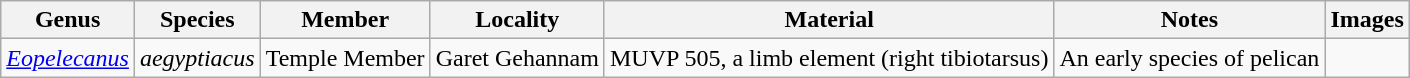<table class="wikitable">
<tr>
<th>Genus</th>
<th>Species</th>
<th>Member</th>
<th>Locality</th>
<th>Material</th>
<th>Notes</th>
<th>Images</th>
</tr>
<tr>
<td><em><a href='#'>Eopelecanus</a></em></td>
<td><em>aegyptiacus</em></td>
<td>Temple Member</td>
<td>Garet Gehannam</td>
<td>MUVP 505, a limb element (right tibiotarsus)</td>
<td>An early species of pelican</td>
<td></td>
</tr>
</table>
